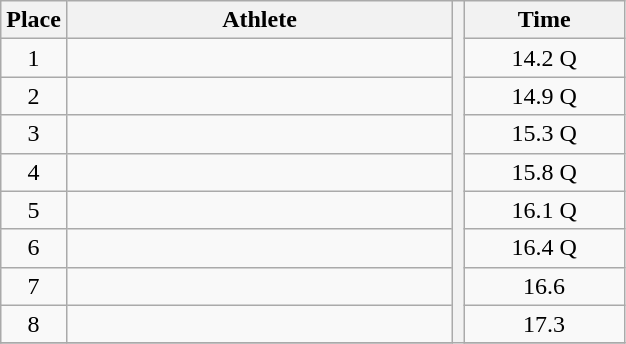<table class="wikitable" style="text-align:center">
<tr>
<th>Place</th>
<th width=250>Athlete</th>
<th rowspan=27></th>
<th width=100>Time</th>
</tr>
<tr>
<td>1</td>
<td align=left></td>
<td>14.2 Q</td>
</tr>
<tr>
<td>2</td>
<td align=left></td>
<td>14.9 Q</td>
</tr>
<tr>
<td>3</td>
<td align=left></td>
<td>15.3 Q</td>
</tr>
<tr>
<td>4</td>
<td align=left></td>
<td>15.8 Q</td>
</tr>
<tr>
<td>5</td>
<td align=left></td>
<td>16.1 Q</td>
</tr>
<tr>
<td>6</td>
<td align=left></td>
<td>16.4 Q</td>
</tr>
<tr>
<td>7</td>
<td align=left></td>
<td>16.6</td>
</tr>
<tr>
<td>8</td>
<td align=left></td>
<td>17.3</td>
</tr>
<tr>
</tr>
</table>
